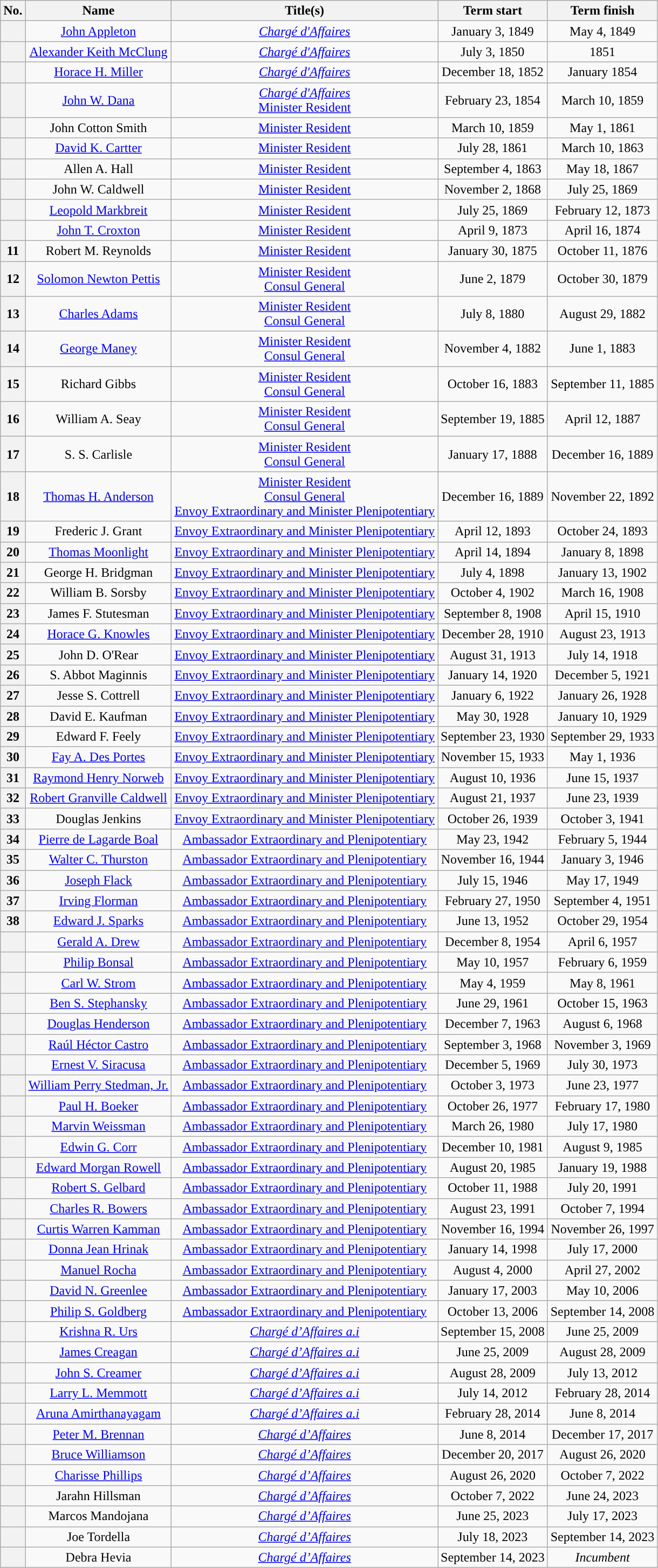<table class="wikitable sortable" style="text-align:center">
<tr>
<th scope="col">No.</th>
<th scope="col">Name</th>
<th scope="col">Title(s)</th>
<th scope="col">Term start</th>
<th scope="col">Term finish</th>
</tr>
<tr>
<th scope="row"></th>
<td><a href='#'>John Appleton</a></td>
<td><em><a href='#'>Chargé d'Affaires</a></em></td>
<td>January 3, 1849</td>
<td>May 4, 1849</td>
</tr>
<tr>
<th scope="row"></th>
<td><a href='#'>Alexander Keith McClung</a></td>
<td><em><a href='#'>Chargé d'Affaires</a></em></td>
<td>July 3, 1850</td>
<td>1851</td>
</tr>
<tr>
<th scope="row"></th>
<td><a href='#'>Horace H. Miller</a></td>
<td><em><a href='#'>Chargé d'Affaires</a></em></td>
<td>December 18, 1852</td>
<td>January 1854</td>
</tr>
<tr>
<th scope="row"></th>
<td><a href='#'>John W. Dana</a></td>
<td><em><a href='#'>Chargé d'Affaires</a></em><br><a href='#'>Minister Resident</a></td>
<td>February 23, 1854</td>
<td>March 10, 1859</td>
</tr>
<tr>
<th scope="row"></th>
<td>John Cotton Smith</td>
<td><a href='#'>Minister Resident</a></td>
<td>March 10, 1859</td>
<td>May 1, 1861</td>
</tr>
<tr>
<th scope="row"></th>
<td><a href='#'>David K. Cartter</a></td>
<td><a href='#'>Minister Resident</a></td>
<td>July 28, 1861</td>
<td>March 10, 1863</td>
</tr>
<tr>
<th scope="row"></th>
<td>Allen A. Hall</td>
<td><a href='#'>Minister Resident</a></td>
<td>September 4, 1863</td>
<td>May 18, 1867</td>
</tr>
<tr>
<th scope="row"></th>
<td>John W. Caldwell</td>
<td><a href='#'>Minister Resident</a></td>
<td>November 2, 1868</td>
<td>July 25, 1869</td>
</tr>
<tr>
<th scope="row"></th>
<td><a href='#'>Leopold Markbreit</a></td>
<td><a href='#'>Minister Resident</a></td>
<td>July 25, 1869</td>
<td>February 12, 1873</td>
</tr>
<tr>
<th scope="row"></th>
<td><a href='#'>John T. Croxton</a></td>
<td><a href='#'>Minister Resident</a></td>
<td>April 9, 1873</td>
<td>April 16, 1874</td>
</tr>
<tr>
<th scope="row">11</th>
<td>Robert M. Reynolds</td>
<td><a href='#'>Minister Resident</a></td>
<td>January 30, 1875</td>
<td>October 11, 1876</td>
</tr>
<tr>
<th scope="row">12</th>
<td><a href='#'>Solomon Newton Pettis</a></td>
<td><a href='#'>Minister Resident</a><br><a href='#'>Consul General</a></td>
<td>June 2, 1879</td>
<td>October 30, 1879</td>
</tr>
<tr>
<th scope="row">13</th>
<td><a href='#'>Charles Adams</a></td>
<td><a href='#'>Minister Resident</a><br><a href='#'>Consul General</a></td>
<td>July 8, 1880</td>
<td>August 29, 1882</td>
</tr>
<tr>
<th scope="row">14</th>
<td><a href='#'>George Maney</a></td>
<td><a href='#'>Minister Resident</a><br><a href='#'>Consul General</a></td>
<td>November 4, 1882</td>
<td>June 1, 1883</td>
</tr>
<tr>
<th scope="row">15</th>
<td>Richard Gibbs</td>
<td><a href='#'>Minister Resident</a><br><a href='#'>Consul General</a></td>
<td>October 16, 1883</td>
<td>September 11, 1885</td>
</tr>
<tr>
<th scope="row">16</th>
<td>William A. Seay</td>
<td><a href='#'>Minister Resident</a><br><a href='#'>Consul General</a></td>
<td>September 19, 1885</td>
<td>April 12, 1887</td>
</tr>
<tr>
<th scope="row">17</th>
<td>S. S. Carlisle</td>
<td><a href='#'>Minister Resident</a><br><a href='#'>Consul General</a></td>
<td>January 17, 1888</td>
<td>December 16, 1889</td>
</tr>
<tr>
<th scope="row">18</th>
<td><a href='#'>Thomas H. Anderson</a></td>
<td><a href='#'>Minister Resident</a><br><a href='#'>Consul General</a><br><a href='#'>Envoy Extraordinary and Minister Plenipotentiary</a></td>
<td>December 16, 1889</td>
<td>November 22, 1892</td>
</tr>
<tr>
<th scope="row">19</th>
<td>Frederic J. Grant</td>
<td><a href='#'>Envoy Extraordinary and Minister Plenipotentiary</a></td>
<td>April 12, 1893</td>
<td>October 24, 1893</td>
</tr>
<tr>
<th scope="row">20</th>
<td><a href='#'>Thomas Moonlight</a></td>
<td><a href='#'>Envoy Extraordinary and Minister Plenipotentiary</a></td>
<td>April 14, 1894</td>
<td>January 8, 1898</td>
</tr>
<tr>
<th scope="row">21</th>
<td>George H. Bridgman</td>
<td><a href='#'>Envoy Extraordinary and Minister Plenipotentiary</a></td>
<td>July 4, 1898</td>
<td>January 13, 1902</td>
</tr>
<tr>
<th scope="row">22</th>
<td>William B. Sorsby</td>
<td><a href='#'>Envoy Extraordinary and Minister Plenipotentiary</a></td>
<td>October 4, 1902</td>
<td>March 16, 1908</td>
</tr>
<tr>
<th scope="row">23</th>
<td>James F. Stutesman</td>
<td><a href='#'>Envoy Extraordinary and Minister Plenipotentiary</a></td>
<td>September 8, 1908</td>
<td>April 15, 1910</td>
</tr>
<tr>
<th scope="row">24</th>
<td><a href='#'>Horace G. Knowles</a></td>
<td><a href='#'>Envoy Extraordinary and Minister Plenipotentiary</a></td>
<td>December 28, 1910</td>
<td>August 23, 1913</td>
</tr>
<tr>
<th scope="row">25</th>
<td>John D. O'Rear</td>
<td><a href='#'>Envoy Extraordinary and Minister Plenipotentiary</a></td>
<td>August 31, 1913</td>
<td>July 14, 1918</td>
</tr>
<tr>
<th scope="row">26</th>
<td>S. Abbot Maginnis</td>
<td><a href='#'>Envoy Extraordinary and Minister Plenipotentiary</a></td>
<td>January 14, 1920</td>
<td>December 5, 1921</td>
</tr>
<tr>
<th scope="row">27</th>
<td>Jesse S. Cottrell</td>
<td><a href='#'>Envoy Extraordinary and Minister Plenipotentiary</a></td>
<td>January 6, 1922</td>
<td>January 26, 1928</td>
</tr>
<tr>
<th scope="row">28</th>
<td>David E. Kaufman</td>
<td><a href='#'>Envoy Extraordinary and Minister Plenipotentiary</a></td>
<td>May 30, 1928</td>
<td>January 10, 1929</td>
</tr>
<tr>
<th scope="row">29</th>
<td>Edward F. Feely</td>
<td><a href='#'>Envoy Extraordinary and Minister Plenipotentiary</a></td>
<td>September 23, 1930</td>
<td>September 29, 1933</td>
</tr>
<tr>
<th scope="row">30</th>
<td><a href='#'>Fay A. Des Portes</a></td>
<td><a href='#'>Envoy Extraordinary and Minister Plenipotentiary</a></td>
<td>November 15, 1933</td>
<td>May 1, 1936</td>
</tr>
<tr>
<th scope="row">31</th>
<td><a href='#'>Raymond Henry Norweb</a></td>
<td><a href='#'>Envoy Extraordinary and Minister Plenipotentiary</a></td>
<td>August 10, 1936</td>
<td>June 15, 1937</td>
</tr>
<tr>
<th scope="row">32</th>
<td><a href='#'>Robert Granville Caldwell</a></td>
<td><a href='#'>Envoy Extraordinary and Minister Plenipotentiary</a></td>
<td>August 21, 1937</td>
<td>June 23, 1939</td>
</tr>
<tr>
<th scope="row">33</th>
<td>Douglas Jenkins</td>
<td><a href='#'>Envoy Extraordinary and Minister Plenipotentiary</a></td>
<td>October 26, 1939</td>
<td>October 3, 1941</td>
</tr>
<tr>
<th scope="row">34</th>
<td><a href='#'>Pierre de Lagarde Boal</a></td>
<td><a href='#'>Ambassador Extraordinary and Plenipotentiary</a></td>
<td>May 23, 1942</td>
<td>February 5, 1944</td>
</tr>
<tr>
<th scope="row">35</th>
<td><a href='#'>Walter C. Thurston</a></td>
<td><a href='#'>Ambassador Extraordinary and Plenipotentiary</a></td>
<td>November 16, 1944</td>
<td>January 3, 1946</td>
</tr>
<tr>
<th scope="row">36</th>
<td><a href='#'>Joseph Flack</a></td>
<td><a href='#'>Ambassador Extraordinary and Plenipotentiary</a></td>
<td>July 15, 1946</td>
<td>May 17, 1949</td>
</tr>
<tr>
<th scope="row">37</th>
<td><a href='#'>Irving Florman</a></td>
<td><a href='#'>Ambassador Extraordinary and Plenipotentiary</a></td>
<td>February 27, 1950</td>
<td>September 4, 1951</td>
</tr>
<tr>
<th scope="row">38</th>
<td><a href='#'>Edward J. Sparks</a></td>
<td><a href='#'>Ambassador Extraordinary and Plenipotentiary</a></td>
<td>June 13, 1952</td>
<td>October 29, 1954</td>
</tr>
<tr>
<th scope="row"></th>
<td><a href='#'>Gerald A. Drew</a></td>
<td><a href='#'>Ambassador Extraordinary and Plenipotentiary</a></td>
<td>December 8, 1954</td>
<td>April 6, 1957</td>
</tr>
<tr>
<th scope="row"></th>
<td><a href='#'>Philip Bonsal</a></td>
<td><a href='#'>Ambassador Extraordinary and Plenipotentiary</a></td>
<td>May 10, 1957</td>
<td>February 6, 1959</td>
</tr>
<tr>
<th scope="row"></th>
<td><a href='#'>Carl W. Strom</a></td>
<td><a href='#'>Ambassador Extraordinary and Plenipotentiary</a></td>
<td>May 4, 1959</td>
<td>May 8, 1961</td>
</tr>
<tr>
<th scope="row"></th>
<td><a href='#'>Ben S. Stephansky</a></td>
<td><a href='#'>Ambassador Extraordinary and Plenipotentiary</a></td>
<td>June 29, 1961</td>
<td>October 15, 1963</td>
</tr>
<tr>
<th scope="row"></th>
<td><a href='#'>Douglas Henderson</a></td>
<td><a href='#'>Ambassador Extraordinary and Plenipotentiary</a></td>
<td>December 7, 1963</td>
<td>August 6, 1968</td>
</tr>
<tr>
<th scope="row"></th>
<td><a href='#'>Raúl Héctor Castro</a></td>
<td><a href='#'>Ambassador Extraordinary and Plenipotentiary</a></td>
<td>September 3, 1968</td>
<td>November 3, 1969</td>
</tr>
<tr>
<th scope="row"></th>
<td><a href='#'>Ernest V. Siracusa</a></td>
<td><a href='#'>Ambassador Extraordinary and Plenipotentiary</a></td>
<td>December 5, 1969</td>
<td>July 30, 1973</td>
</tr>
<tr>
<th scope="row"></th>
<td><a href='#'>William Perry Stedman, Jr.</a></td>
<td><a href='#'>Ambassador Extraordinary and Plenipotentiary</a></td>
<td>October 3, 1973</td>
<td>June 23, 1977</td>
</tr>
<tr>
<th scope="row"></th>
<td><a href='#'>Paul H. Boeker</a></td>
<td><a href='#'>Ambassador Extraordinary and Plenipotentiary</a></td>
<td>October 26, 1977</td>
<td>February 17, 1980</td>
</tr>
<tr>
<th scope="row"></th>
<td><a href='#'>Marvin Weissman</a></td>
<td><a href='#'>Ambassador Extraordinary and Plenipotentiary</a></td>
<td>March 26, 1980</td>
<td>July 17, 1980</td>
</tr>
<tr>
<th scope="row"></th>
<td><a href='#'>Edwin G. Corr</a></td>
<td><a href='#'>Ambassador Extraordinary and Plenipotentiary</a></td>
<td>December 10, 1981</td>
<td>August 9, 1985</td>
</tr>
<tr>
<th scope="row"></th>
<td><a href='#'>Edward Morgan Rowell</a></td>
<td><a href='#'>Ambassador Extraordinary and Plenipotentiary</a></td>
<td>August 20, 1985</td>
<td>January 19, 1988</td>
</tr>
<tr>
<th scope="row"></th>
<td><a href='#'>Robert S. Gelbard</a></td>
<td><a href='#'>Ambassador Extraordinary and Plenipotentiary</a></td>
<td>October 11, 1988</td>
<td>July 20, 1991</td>
</tr>
<tr>
<th scope="row"></th>
<td><a href='#'>Charles R. Bowers</a></td>
<td><a href='#'>Ambassador Extraordinary and Plenipotentiary</a></td>
<td>August 23, 1991</td>
<td>October 7, 1994</td>
</tr>
<tr>
<th scope="row"></th>
<td><a href='#'>Curtis Warren Kamman</a></td>
<td><a href='#'>Ambassador Extraordinary and Plenipotentiary</a></td>
<td>November 16, 1994</td>
<td>November 26, 1997</td>
</tr>
<tr>
<th scope="row"></th>
<td><a href='#'>Donna Jean Hrinak</a></td>
<td><a href='#'>Ambassador Extraordinary and Plenipotentiary</a></td>
<td>January 14, 1998</td>
<td>July 17, 2000</td>
</tr>
<tr>
<th scope="row"></th>
<td><a href='#'>Manuel Rocha</a></td>
<td><a href='#'>Ambassador Extraordinary and Plenipotentiary</a></td>
<td>August 4, 2000</td>
<td>April 27, 2002</td>
</tr>
<tr>
<th scope="row"></th>
<td><a href='#'>David N. Greenlee</a></td>
<td><a href='#'>Ambassador Extraordinary and Plenipotentiary</a></td>
<td>January 17, 2003</td>
<td>May 10, 2006</td>
</tr>
<tr>
<th scope="row"></th>
<td><a href='#'>Philip S. Goldberg</a></td>
<td><a href='#'>Ambassador Extraordinary and Plenipotentiary</a></td>
<td>October 13, 2006</td>
<td>September 14, 2008</td>
</tr>
<tr>
<th scope="row'"></th>
<td><a href='#'>Krishna R. Urs</a></td>
<td><em><a href='#'>Chargé d’Affaires a.i</a></em></td>
<td>September 15, 2008</td>
<td>June 25, 2009</td>
</tr>
<tr>
<th scope="row"></th>
<td><a href='#'>James Creagan</a></td>
<td><em><a href='#'>Chargé d’Affaires a.i</a></em></td>
<td>June 25, 2009</td>
<td>August 28, 2009</td>
</tr>
<tr>
<th scope="row"></th>
<td><a href='#'>John S. Creamer</a></td>
<td><em><a href='#'>Chargé d’Affaires a.i</a></em></td>
<td>August 28, 2009</td>
<td>July 13, 2012</td>
</tr>
<tr>
<th scope="row"></th>
<td><a href='#'>Larry L. Memmott</a></td>
<td><em><a href='#'>Chargé d’Affaires a.i</a></em></td>
<td>July 14, 2012</td>
<td>February 28, 2014</td>
</tr>
<tr>
<th scope="row"></th>
<td><a href='#'>Aruna Amirthanayagam</a></td>
<td><em><a href='#'>Chargé d’Affaires a.i</a></em></td>
<td>February 28, 2014</td>
<td>June 8, 2014</td>
</tr>
<tr>
<th scope="row"></th>
<td><a href='#'>Peter M. Brennan</a></td>
<td><em><a href='#'>Chargé d’Affaires</a></em></td>
<td>June 8, 2014</td>
<td>December 17, 2017</td>
</tr>
<tr>
<th scope="row"></th>
<td><a href='#'>Bruce Williamson</a></td>
<td><em><a href='#'>Chargé d’Affaires</a></em></td>
<td>December 20, 2017</td>
<td>August 26, 2020</td>
</tr>
<tr>
<th scope="row"></th>
<td><a href='#'>Charisse Phillips</a></td>
<td><em><a href='#'>Chargé d’Affaires</a></em></td>
<td>August 26, 2020</td>
<td>October 7, 2022</td>
</tr>
<tr>
<th scope="row"></th>
<td>Jarahn Hillsman</td>
<td><em><a href='#'>Chargé d’Affaires</a></em></td>
<td>October 7, 2022</td>
<td>June 24, 2023</td>
</tr>
<tr>
<th scope="row"></th>
<td>Marcos Mandojana</td>
<td><em><a href='#'>Chargé d’Affaires</a></em></td>
<td>June 25, 2023</td>
<td>July 17, 2023</td>
</tr>
<tr>
<th scope="row"></th>
<td>Joe Tordella</td>
<td><em><a href='#'>Chargé d’Affaires</a></em></td>
<td>July 18, 2023</td>
<td>September 14, 2023</td>
</tr>
<tr>
<th scope="row"></th>
<td>Debra Hevia</td>
<td><em><a href='#'>Chargé d’Affaires</a></em></td>
<td>September 14, 2023</td>
<td><em>Incumbent</em></td>
</tr>
</table>
